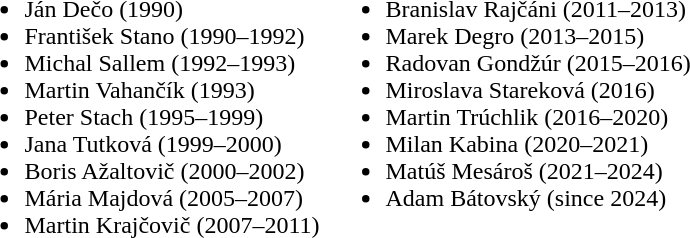<table>
<tr>
<td valign=top><br><ul><li>Ján Dečo (1990)</li><li>František Stano (1990–1992)</li><li>Michal Sallem (1992–1993)</li><li>Martin Vahančík (1993)</li><li>Peter Stach (1995–1999)</li><li>Jana Tutková (1999–2000)</li><li>Boris Ažaltovič (2000–2002)</li><li>Mária Majdová (2005–2007)</li><li>Martin Krajčovič (2007–2011)</li></ul></td>
<td valign=top><br><ul><li>Branislav Rajčáni (2011–2013)</li><li>Marek Degro (2013–2015)</li><li>Radovan Gondžúr (2015–2016)</li><li>Miroslava Stareková (2016)</li><li>Martin Trúchlik (2016–2020)</li><li>Milan Kabina (2020–2021)</li><li>Matúš Mesároš (2021–2024)</li><li>Adam Bátovský (since 2024)</li></ul></td>
</tr>
</table>
